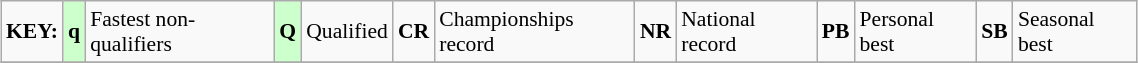<table class="wikitable" style="margin:0.5em auto; font-size:90%;position:relative;" width=60%>
<tr>
<td><strong>KEY:</strong></td>
<td bgcolor=ccffcc align=center><strong>q</strong></td>
<td>Fastest non-qualifiers</td>
<td bgcolor=ccffcc align=center><strong>Q</strong></td>
<td>Qualified</td>
<td align=center><strong>CR</strong></td>
<td>Championships record</td>
<td align=center><strong>NR</strong></td>
<td>National record</td>
<td align=center><strong>PB</strong></td>
<td>Personal best</td>
<td align=center><strong>SB</strong></td>
<td>Seasonal best</td>
</tr>
<tr>
</tr>
</table>
